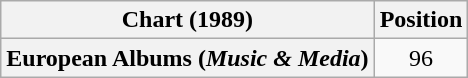<table class="wikitable sortable plainrowheaders">
<tr>
<th scope="col">Chart (1989)</th>
<th scope="col">Position</th>
</tr>
<tr>
<th scope="row">European Albums (<em>Music & Media</em>)</th>
<td align=center>96</td>
</tr>
</table>
